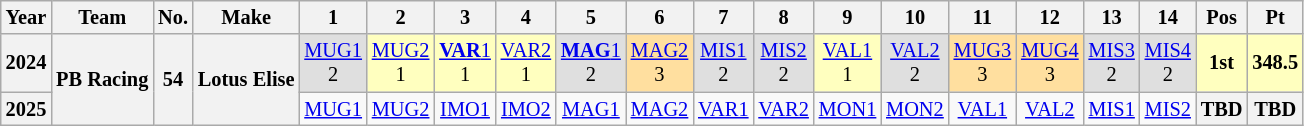<table class="wikitable" style="text-align:center; font-size:85%">
<tr>
<th>Year</th>
<th>Team</th>
<th>No.</th>
<th>Make</th>
<th>1</th>
<th>2</th>
<th>3</th>
<th>4</th>
<th>5</th>
<th>6</th>
<th>7</th>
<th>8</th>
<th>9</th>
<th>10</th>
<th>11</th>
<th>12</th>
<th>13</th>
<th>14</th>
<th>Pos</th>
<th>Pt</th>
</tr>
<tr>
<th>2024</th>
<th rowspan="2">PB Racing</th>
<th rowspan="2">54</th>
<th rowspan="2">Lotus Elise</th>
<td style="background-color:#DFDFDF"><a href='#'>MUG1</a><br>2</td>
<td style="background-color:#FFFFBF"><a href='#'>MUG2</a><br>1</td>
<td style="background-color:#FFFFBF"><a href='#'><strong>VAR</strong>1</a><br>1</td>
<td style="background-color:#FFFFBF"><a href='#'>VAR2</a><br>1</td>
<td style="background-color:#DFDFDF"><a href='#'><strong>MAG</strong>1</a><br>2</td>
<td style="background-color:#FFDF9F"><a href='#'>MAG2</a><br>3</td>
<td style="background-color:#DFDFDF"><a href='#'>MIS1</a><br>2</td>
<td style="background-color:#DFDFDF"><a href='#'>MIS2</a><br>2</td>
<td style="background-color:#FFFFBF"><a href='#'>VAL1</a><br>1</td>
<td style="background-color:#DFDFDF"><a href='#'>VAL2</a><br>2</td>
<td style="background-color:#FFDF9F"><a href='#'>MUG3</a><br>3</td>
<td style="background-color:#FFDF9F"><a href='#'>MUG4</a><br>3</td>
<td style="background-color:#DFDFDF"><a href='#'>MIS3</a><br>2</td>
<td style="background-color:#DFDFDF"><a href='#'>MIS4</a><br>2</td>
<th style="background-color:#FFFFBF">1st</th>
<th style="background-color:#FFFFBF">348.5</th>
</tr>
<tr>
<th>2025</th>
<td><a href='#'>MUG1</a></td>
<td><a href='#'>MUG2</a></td>
<td><a href='#'>IMO1</a></td>
<td><a href='#'>IMO2</a></td>
<td><a href='#'>MAG1</a></td>
<td><a href='#'>MAG2</a></td>
<td><a href='#'>VAR1</a></td>
<td><a href='#'>VAR2</a></td>
<td><a href='#'>MON1</a></td>
<td><a href='#'>MON2</a></td>
<td><a href='#'>VAL1</a></td>
<td><a href='#'>VAL2</a></td>
<td><a href='#'>MIS1</a></td>
<td><a href='#'>MIS2</a></td>
<th>TBD</th>
<th>TBD</th>
</tr>
</table>
